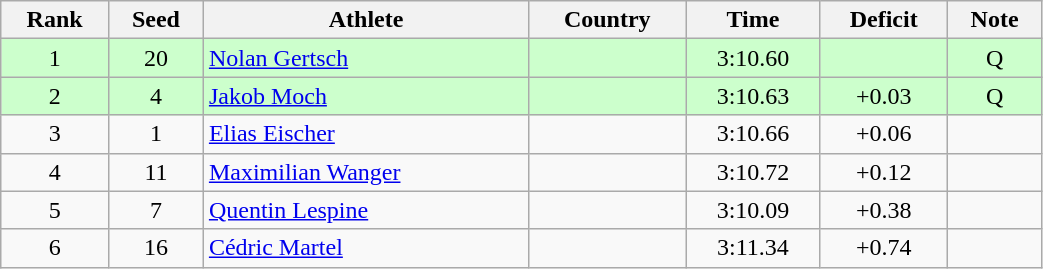<table class="wikitable sortable" style="text-align:center" width=55%>
<tr>
<th>Rank</th>
<th>Seed</th>
<th>Athlete</th>
<th>Country</th>
<th>Time</th>
<th>Deficit</th>
<th>Note</th>
</tr>
<tr bgcolor=ccffcc>
<td>1</td>
<td>20</td>
<td align=left><a href='#'>Nolan Gertsch</a></td>
<td align=left></td>
<td>3:10.60</td>
<td></td>
<td>Q</td>
</tr>
<tr bgcolor=ccffcc>
<td>2</td>
<td>4</td>
<td align=left><a href='#'>Jakob Moch</a></td>
<td align=left></td>
<td>3:10.63</td>
<td>+0.03</td>
<td>Q</td>
</tr>
<tr>
<td>3</td>
<td>1</td>
<td align=left><a href='#'>Elias Eischer</a></td>
<td align=left></td>
<td>3:10.66</td>
<td>+0.06</td>
<td></td>
</tr>
<tr>
<td>4</td>
<td>11</td>
<td align=left><a href='#'>Maximilian Wanger</a></td>
<td align=left></td>
<td>3:10.72</td>
<td>+0.12</td>
<td></td>
</tr>
<tr>
<td>5</td>
<td>7</td>
<td align=left><a href='#'>Quentin Lespine</a></td>
<td align=left></td>
<td>3:10.09</td>
<td>+0.38</td>
<td></td>
</tr>
<tr>
<td>6</td>
<td>16</td>
<td align=left><a href='#'>Cédric Martel</a></td>
<td align=left></td>
<td>3:11.34</td>
<td>+0.74</td>
<td></td>
</tr>
</table>
